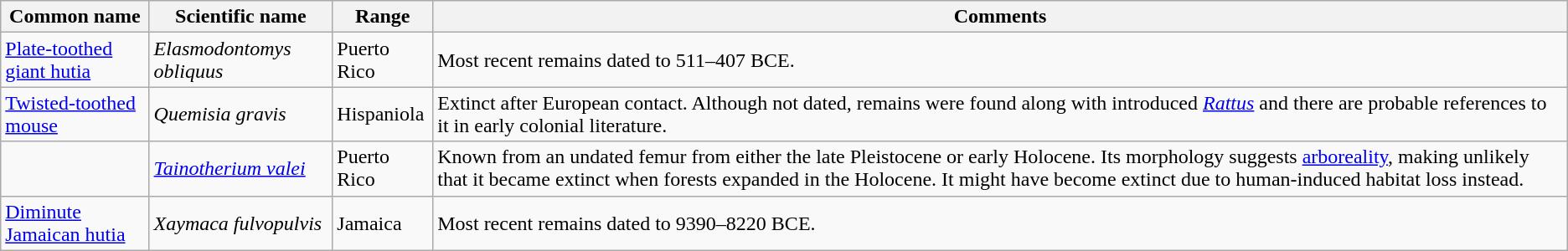<table class="wikitable">
<tr>
<th>Common name</th>
<th>Scientific name</th>
<th>Range</th>
<th class="unsortable">Comments</th>
</tr>
<tr>
<td><a href='#'>Plate-toothed giant hutia</a></td>
<td><em>Elasmodontomys obliquus</em></td>
<td>Puerto Rico</td>
<td>Most recent remains dated to 511–407 BCE.</td>
</tr>
<tr>
<td><a href='#'>Twisted-toothed mouse</a></td>
<td><em>Quemisia gravis</em></td>
<td>Hispaniola</td>
<td>Extinct after European contact. Although not dated, remains were found along with introduced <em><a href='#'>Rattus</a></em> and there are probable references to it in early colonial literature.</td>
</tr>
<tr>
<td></td>
<td><em><a href='#'>Tainotherium valei</a></em></td>
<td>Puerto Rico</td>
<td>Known from an undated femur from either the late Pleistocene or early Holocene. Its morphology suggests <a href='#'>arboreality</a>, making unlikely that it became extinct when forests expanded in the Holocene. It might have become extinct due to human-induced habitat loss instead.</td>
</tr>
<tr>
<td><a href='#'>Diminute Jamaican hutia</a></td>
<td><em>Xaymaca fulvopulvis</em></td>
<td>Jamaica</td>
<td>Most recent remains dated to 9390–8220 BCE.</td>
</tr>
</table>
